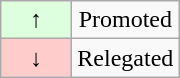<table class="wikitable" style="text-align:center">
<tr>
<td width="40px" bgcolor="#DDFFDD">↑</td>
<td>Promoted</td>
</tr>
<tr>
<td width="40px" bgcolor="#FFCCCC">↓</td>
<td>Relegated</td>
</tr>
</table>
